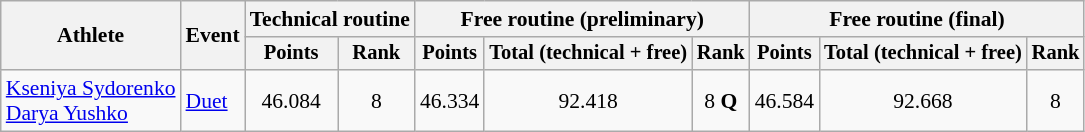<table class="wikitable" style="font-size:90%">
<tr>
<th rowspan="2">Athlete</th>
<th rowspan="2">Event</th>
<th colspan=2>Technical routine</th>
<th colspan=3>Free routine (preliminary)</th>
<th colspan=3>Free routine (final)</th>
</tr>
<tr style="font-size:95%">
<th>Points</th>
<th>Rank</th>
<th>Points</th>
<th>Total (technical + free)</th>
<th>Rank</th>
<th>Points</th>
<th>Total (technical + free)</th>
<th>Rank</th>
</tr>
<tr align=center>
<td align=left><a href='#'>Kseniya Sydorenko</a><br><a href='#'>Darya Yushko</a></td>
<td align=left><a href='#'>Duet</a></td>
<td>46.084</td>
<td>8</td>
<td>46.334</td>
<td>92.418</td>
<td>8 <strong>Q</strong></td>
<td>46.584</td>
<td>92.668</td>
<td>8</td>
</tr>
</table>
